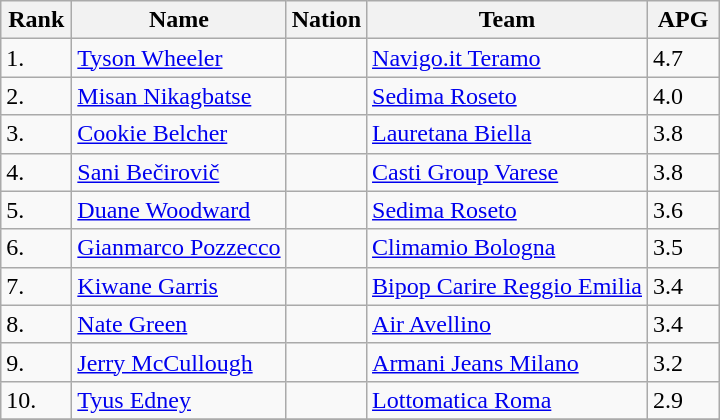<table class="wikitable">
<tr>
<th width=40>Rank</th>
<th>Name</th>
<th width=40>Nation</th>
<th>Team</th>
<th width=40>APG</th>
</tr>
<tr>
<td>1.</td>
<td><a href='#'>Tyson Wheeler</a></td>
<td></td>
<td><a href='#'>Navigo.it Teramo</a></td>
<td>4.7</td>
</tr>
<tr>
<td>2.</td>
<td><a href='#'>Misan Nikagbatse</a></td>
<td></td>
<td><a href='#'>Sedima Roseto</a></td>
<td>4.0</td>
</tr>
<tr>
<td>3.</td>
<td><a href='#'>Cookie Belcher</a></td>
<td></td>
<td><a href='#'>Lauretana Biella</a></td>
<td>3.8</td>
</tr>
<tr>
<td>4.</td>
<td><a href='#'>Sani Bečirovič</a></td>
<td></td>
<td><a href='#'>Casti Group Varese</a></td>
<td>3.8</td>
</tr>
<tr>
<td>5.</td>
<td><a href='#'>Duane Woodward</a></td>
<td></td>
<td><a href='#'>Sedima Roseto</a></td>
<td>3.6</td>
</tr>
<tr>
<td>6.</td>
<td><a href='#'>Gianmarco Pozzecco</a></td>
<td></td>
<td><a href='#'>Climamio Bologna</a></td>
<td>3.5</td>
</tr>
<tr>
<td>7.</td>
<td><a href='#'>Kiwane Garris</a></td>
<td></td>
<td><a href='#'>Bipop Carire Reggio Emilia</a></td>
<td>3.4</td>
</tr>
<tr>
<td>8.</td>
<td><a href='#'>Nate Green</a></td>
<td></td>
<td><a href='#'>Air Avellino</a></td>
<td>3.4</td>
</tr>
<tr>
<td>9.</td>
<td><a href='#'>Jerry McCullough</a></td>
<td></td>
<td><a href='#'>Armani Jeans Milano</a></td>
<td>3.2</td>
</tr>
<tr>
<td>10.</td>
<td><a href='#'>Tyus Edney</a></td>
<td></td>
<td><a href='#'>Lottomatica Roma</a></td>
<td>2.9</td>
</tr>
<tr>
</tr>
</table>
